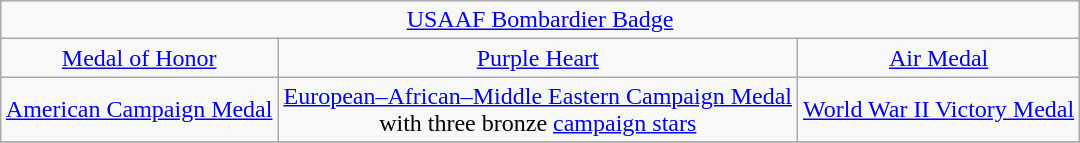<table class="wikitable" style="margin:1em auto; text-align:center;">
<tr>
<td colspan="3"><a href='#'>USAAF Bombardier Badge</a></td>
</tr>
<tr>
<td><a href='#'>Medal of Honor</a></td>
<td><a href='#'>Purple Heart</a></td>
<td><a href='#'>Air Medal</a></td>
</tr>
<tr>
<td><a href='#'>American Campaign Medal</a></td>
<td><a href='#'>European–African–Middle Eastern Campaign Medal</a><br>with three bronze <a href='#'>campaign stars</a></td>
<td><a href='#'>World War II Victory Medal</a></td>
</tr>
<tr>
</tr>
</table>
